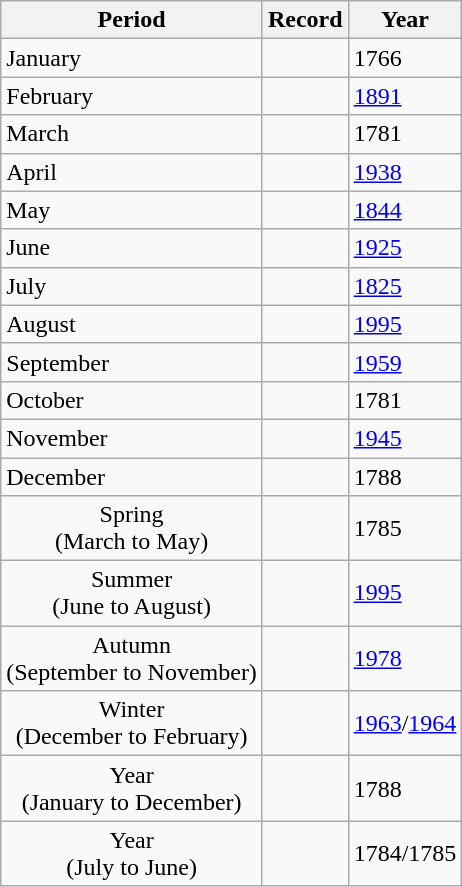<table class="wikitable">
<tr>
<th>Period</th>
<th>Record</th>
<th>Year</th>
</tr>
<tr>
<td>January</td>
<td align="right"></td>
<td>1766</td>
</tr>
<tr>
<td>February</td>
<td align="right"></td>
<td><a href='#'>1891</a></td>
</tr>
<tr>
<td>March</td>
<td align="right"></td>
<td>1781</td>
</tr>
<tr>
<td>April</td>
<td align="right"></td>
<td><a href='#'>1938</a></td>
</tr>
<tr>
<td>May</td>
<td align="right"></td>
<td><a href='#'>1844</a></td>
</tr>
<tr>
<td>June</td>
<td align="right"></td>
<td><a href='#'>1925</a></td>
</tr>
<tr>
<td>July</td>
<td align="right"></td>
<td><a href='#'>1825</a></td>
</tr>
<tr>
<td>August</td>
<td align="right"></td>
<td><a href='#'>1995</a></td>
</tr>
<tr>
<td>September</td>
<td align="right"></td>
<td><a href='#'>1959</a></td>
</tr>
<tr>
<td>October</td>
<td align="right"></td>
<td>1781</td>
</tr>
<tr>
<td>November</td>
<td align="right"></td>
<td><a href='#'>1945</a></td>
</tr>
<tr>
<td>December</td>
<td align="right"></td>
<td>1788</td>
</tr>
<tr>
<td align="center">Spring<br>(March to May)</td>
<td align="right"></td>
<td>1785</td>
</tr>
<tr>
<td align="center">Summer<br>(June to August)</td>
<td align="right"></td>
<td><a href='#'>1995</a></td>
</tr>
<tr>
<td align="center">Autumn<br>(September to November)</td>
<td align="right"></td>
<td><a href='#'>1978</a></td>
</tr>
<tr>
<td align="center">Winter<br>(December to February)</td>
<td align="right"></td>
<td><a href='#'>1963</a>/<a href='#'>1964</a></td>
</tr>
<tr>
<td align="center">Year<br>(January to December)</td>
<td align="right"></td>
<td>1788</td>
</tr>
<tr>
<td align="center">Year<br>(July to June)</td>
<td align="right"></td>
<td>1784/1785</td>
</tr>
</table>
